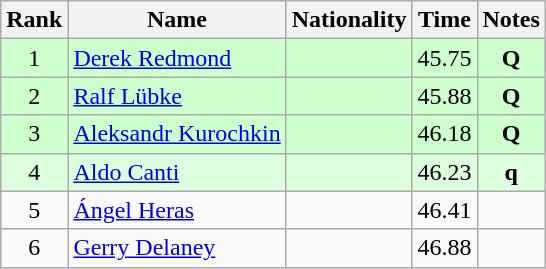<table class="wikitable sortable" style="text-align:center">
<tr>
<th>Rank</th>
<th>Name</th>
<th>Nationality</th>
<th>Time</th>
<th>Notes</th>
</tr>
<tr bgcolor=ccffcc>
<td>1</td>
<td align=left><a href='#'>Derek Redmond</a></td>
<td align=left></td>
<td>45.75</td>
<td><strong>Q</strong></td>
</tr>
<tr bgcolor=ccffcc>
<td>2</td>
<td align=left><a href='#'>Ralf Lübke</a></td>
<td align=left></td>
<td>45.88</td>
<td><strong>Q</strong></td>
</tr>
<tr bgcolor=ccffcc>
<td>3</td>
<td align=left><a href='#'>Aleksandr Kurochkin</a></td>
<td align=left></td>
<td>46.18</td>
<td><strong>Q</strong></td>
</tr>
<tr bgcolor=ddffdd>
<td>4</td>
<td align=left><a href='#'>Aldo Canti</a></td>
<td align=left></td>
<td>46.23</td>
<td><strong>q</strong></td>
</tr>
<tr>
<td>5</td>
<td align=left><a href='#'>Ángel Heras</a></td>
<td align=left></td>
<td>46.41</td>
<td></td>
</tr>
<tr>
<td>6</td>
<td align=left><a href='#'>Gerry Delaney</a></td>
<td align=left></td>
<td>46.88</td>
<td></td>
</tr>
</table>
